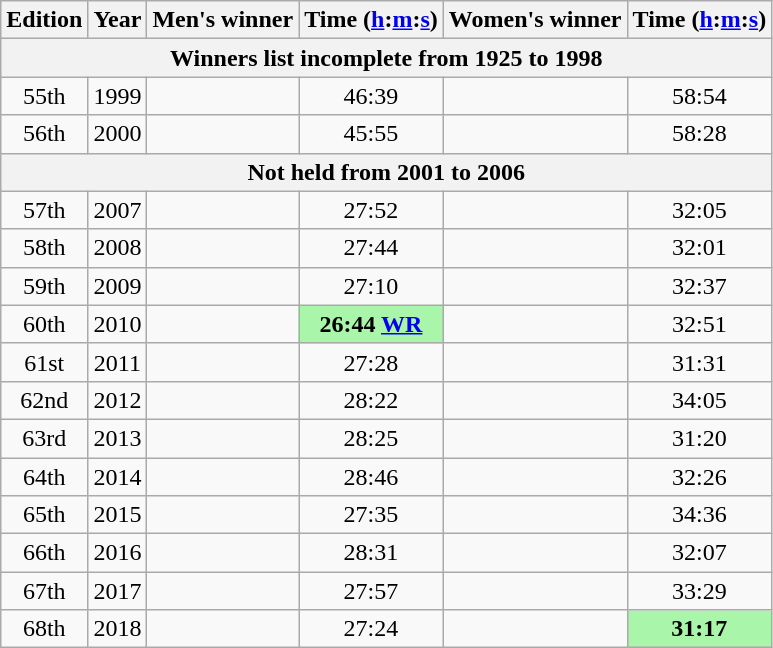<table class="wikitable sortable" style="text-align:center">
<tr>
<th class=unsortable>Edition</th>
<th>Year</th>
<th class=unsortable>Men's winner</th>
<th>Time (<a href='#'>h</a>:<a href='#'>m</a>:<a href='#'>s</a>)</th>
<th class=unsortable>Women's winner</th>
<th>Time (<a href='#'>h</a>:<a href='#'>m</a>:<a href='#'>s</a>)</th>
</tr>
<tr>
<th colspan=6>Winners list incomplete from 1925 to 1998</th>
</tr>
<tr>
<td>55th</td>
<td>1999</td>
<td align=left></td>
<td>46:39</td>
<td align=left></td>
<td>58:54</td>
</tr>
<tr>
<td>56th</td>
<td>2000</td>
<td align=left></td>
<td>45:55</td>
<td align=left></td>
<td>58:28</td>
</tr>
<tr>
<th colspan=6>Not held from 2001 to 2006</th>
</tr>
<tr>
<td>57th</td>
<td>2007</td>
<td align=left></td>
<td>27:52</td>
<td align=left></td>
<td>32:05</td>
</tr>
<tr>
<td>58th</td>
<td>2008</td>
<td align=left></td>
<td>27:44</td>
<td align=left></td>
<td>32:01</td>
</tr>
<tr>
<td>59th</td>
<td>2009</td>
<td align=left></td>
<td>27:10</td>
<td align=left></td>
<td>32:37</td>
</tr>
<tr>
<td>60th</td>
<td>2010</td>
<td align=left></td>
<td bgcolor=#A9F5A9><strong>26:44 <a href='#'>WR</a></strong></td>
<td align=left></td>
<td>32:51</td>
</tr>
<tr>
<td>61st</td>
<td>2011</td>
<td align=left></td>
<td>27:28</td>
<td align=left></td>
<td>31:31</td>
</tr>
<tr>
<td>62nd</td>
<td>2012</td>
<td align=left></td>
<td>28:22</td>
<td align=left></td>
<td>34:05</td>
</tr>
<tr>
<td>63rd</td>
<td>2013</td>
<td align=left></td>
<td>28:25</td>
<td align=left></td>
<td>31:20</td>
</tr>
<tr>
<td>64th</td>
<td>2014</td>
<td align=left></td>
<td>28:46</td>
<td align=left></td>
<td>32:26</td>
</tr>
<tr>
<td>65th</td>
<td>2015</td>
<td align=left></td>
<td>27:35</td>
<td align=left></td>
<td>34:36</td>
</tr>
<tr>
<td>66th</td>
<td>2016</td>
<td align=left></td>
<td>28:31</td>
<td align=left></td>
<td>32:07</td>
</tr>
<tr>
<td>67th</td>
<td>2017</td>
<td align=left></td>
<td>27:57</td>
<td align=left></td>
<td>33:29</td>
</tr>
<tr>
<td>68th</td>
<td>2018</td>
<td align=left></td>
<td>27:24</td>
<td align=left></td>
<td bgcolor=#A9F5A9><strong>31:17</strong></td>
</tr>
</table>
